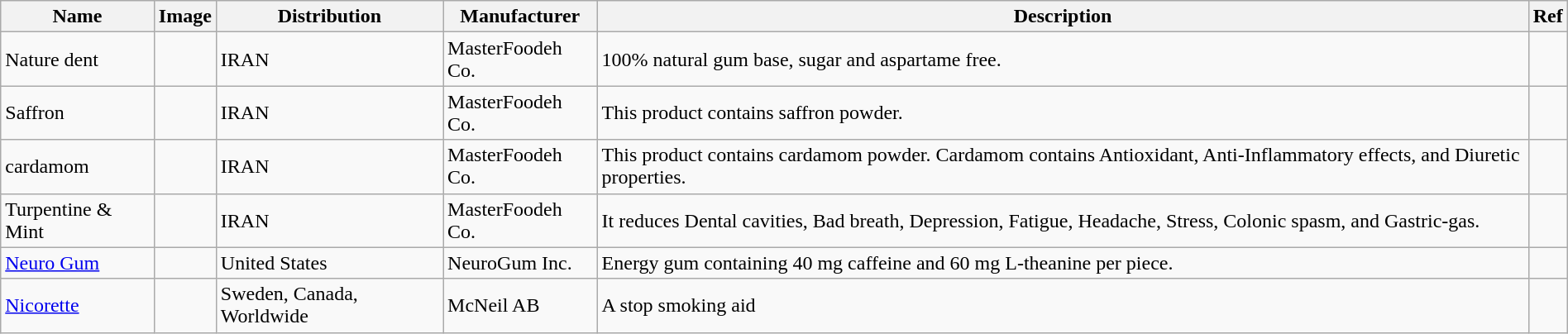<table class="wikitable sortable" style="width:100%">
<tr>
<th>Name</th>
<th class="unsortable">Image</th>
<th>Distribution</th>
<th>Manufacturer</th>
<th>Description</th>
<th>Ref</th>
</tr>
<tr>
<td>Nature dent</td>
<td></td>
<td>IRAN</td>
<td>MasterFoodeh Co.</td>
<td>100% natural gum base, sugar and aspartame free.</td>
<td></td>
</tr>
<tr>
<td>Saffron</td>
<td></td>
<td>IRAN</td>
<td>MasterFoodeh Co.</td>
<td>This product contains saffron powder.</td>
<td></td>
</tr>
<tr>
<td>cardamom</td>
<td></td>
<td>IRAN</td>
<td>MasterFoodeh Co.</td>
<td>This product contains cardamom powder. Cardamom contains Antioxidant, Anti-Inflammatory effects, and Diuretic properties.</td>
<td></td>
</tr>
<tr>
<td>Turpentine & Mint</td>
<td></td>
<td>IRAN</td>
<td>MasterFoodeh Co.</td>
<td>It reduces Dental cavities, Bad breath, Depression, Fatigue, Headache, Stress, Colonic spasm, and Gastric-gas.</td>
<td></td>
</tr>
<tr>
<td><a href='#'>Neuro Gum</a></td>
<td></td>
<td>United States</td>
<td>NeuroGum Inc.</td>
<td>Energy gum containing 40 mg caffeine and 60 mg L-theanine per piece.</td>
<td></td>
</tr>
<tr>
<td><a href='#'>Nicorette</a></td>
<td></td>
<td>Sweden, Canada, Worldwide</td>
<td>McNeil AB</td>
<td>A stop smoking aid</td>
<td></td>
</tr>
</table>
